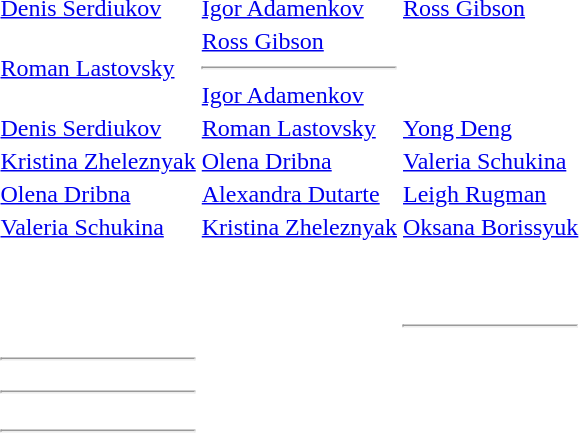<table>
<tr>
<th scope=row style="text-align:left"></th>
<td> <a href='#'>Denis Serdiukov</a></td>
<td> <a href='#'>Igor Adamenkov</a></td>
<td> <a href='#'>Ross Gibson</a></td>
</tr>
<tr>
<th scope=row style="text-align:left"></th>
<td> <a href='#'>Roman Lastovsky</a></td>
<td> <a href='#'>Ross Gibson</a><hr> <a href='#'>Igor Adamenkov</a></td>
<td></td>
</tr>
<tr>
<th scope=row style="text-align:left"></th>
<td> <a href='#'>Denis Serdiukov</a></td>
<td> <a href='#'>Roman Lastovsky</a></td>
<td> <a href='#'>Yong Deng</a></td>
</tr>
<tr>
<th scope=row style="text-align:left"></th>
<td> <a href='#'>Kristina Zheleznyak</a></td>
<td> <a href='#'>Olena Dribna</a></td>
<td> <a href='#'>Valeria Schukina</a></td>
</tr>
<tr>
<th scope=row style="text-align:left"></th>
<td> <a href='#'>Olena Dribna</a></td>
<td> <a href='#'>Alexandra Dutarte</a></td>
<td> <a href='#'>Leigh Rugman</a></td>
</tr>
<tr>
<th scope=row style="text-align:left"></th>
<td> <a href='#'>Valeria Schukina</a></td>
<td> <a href='#'>Kristina Zheleznyak</a></td>
<td> <a href='#'>Oksana Borissyuk</a></td>
</tr>
<tr>
<th scope=row style="text-align:left"></th>
<td></td>
<td></td>
<td></td>
</tr>
<tr>
<th scope=row style="text-align:left"></th>
<td></td>
<td></td>
<td></td>
</tr>
<tr>
<th scope=row style="text-align:left"></th>
<td></td>
<td></td>
<td></td>
</tr>
<tr>
<th scope=row style="text-align:left"></th>
<td></td>
<td></td>
<td></td>
</tr>
<tr>
<th scope=row style="text-align:left"></th>
<td></td>
<td></td>
<td></td>
</tr>
<tr>
<th scope=row style="text-align:left"></th>
<td></td>
<td></td>
<td></td>
</tr>
<tr>
<th scope=row style="text-align:left"></th>
<td></td>
<td></td>
<td></td>
</tr>
<tr>
<th scope=row style="text-align:left"></th>
<td></td>
<td></td>
<td></td>
</tr>
<tr>
<th scope=row style="text-align:left"></th>
<td></td>
<td></td>
<td></td>
</tr>
<tr>
<th scope=row style="text-align:left"></th>
<td></td>
<td></td>
<td></td>
</tr>
<tr>
<th scope=row style="text-align:left"></th>
<td></td>
<td></td>
<td></td>
</tr>
<tr>
<th scope=row style="text-align:left"></th>
<td></td>
<td></td>
<td><hr></td>
</tr>
<tr>
<th scope=row style="text-align:left"></th>
<td><hr></td>
<td></td>
<td></td>
</tr>
<tr>
<th scope=row style="text-align:left"></th>
<td><hr></td>
<td></td>
<td></td>
</tr>
<tr>
<th scope=row style="text-align:left"></th>
<td></td>
<td></td>
<td></td>
</tr>
<tr>
<th scope=row style="text-align:left"></th>
<td><hr></td>
<td></td>
<td></td>
</tr>
</table>
